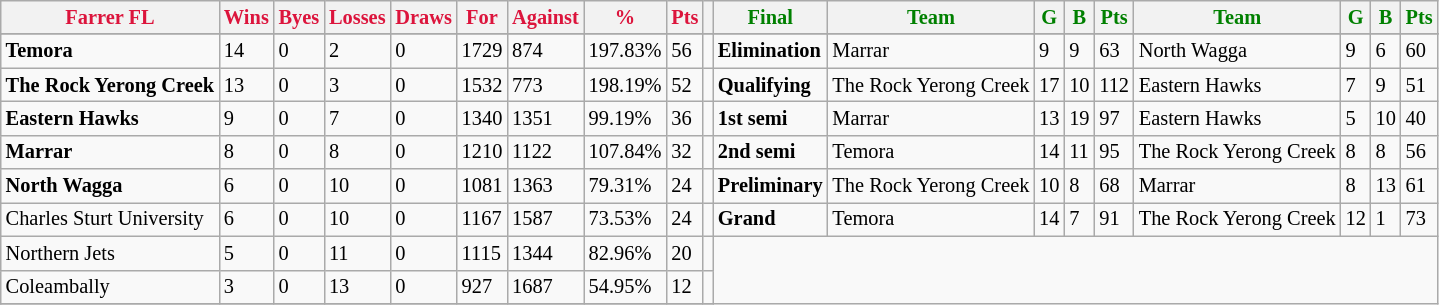<table class="wikitable" style="font-size: 85%; text-align: left">
<tr>
<th style="color:crimson">Farrer FL</th>
<th style="color:crimson">Wins</th>
<th style="color:crimson">Byes</th>
<th style="color:crimson">Losses</th>
<th style="color:crimson">Draws</th>
<th style="color:crimson">For</th>
<th style="color:crimson">Against</th>
<th style="color:crimson">%</th>
<th style="color:crimson">Pts</th>
<th></th>
<th style="color:green">Final</th>
<th style="color:green">Team</th>
<th style="color:green">G</th>
<th style="color:green">B</th>
<th style="color:green">Pts</th>
<th style="color:green">Team</th>
<th style="color:green">G</th>
<th style="color:green">B</th>
<th style="color:green">Pts</th>
</tr>
<tr>
</tr>
<tr>
</tr>
<tr>
<td><strong>	Temora	</strong></td>
<td>14</td>
<td>0</td>
<td>2</td>
<td>0</td>
<td>1729</td>
<td>874</td>
<td>197.83%</td>
<td>56</td>
<td></td>
<td><strong>Elimination</strong></td>
<td>Marrar</td>
<td>9</td>
<td>9</td>
<td>63</td>
<td>North Wagga</td>
<td>9</td>
<td>6</td>
<td>60</td>
</tr>
<tr>
<td><strong>	The Rock Yerong Creek	</strong></td>
<td>13</td>
<td>0</td>
<td>3</td>
<td>0</td>
<td>1532</td>
<td>773</td>
<td>198.19%</td>
<td>52</td>
<td></td>
<td><strong>Qualifying</strong></td>
<td>The Rock Yerong Creek</td>
<td>17</td>
<td>10</td>
<td>112</td>
<td>Eastern Hawks</td>
<td>7</td>
<td>9</td>
<td>51</td>
</tr>
<tr>
<td><strong>	Eastern Hawks	</strong></td>
<td>9</td>
<td>0</td>
<td>7</td>
<td>0</td>
<td>1340</td>
<td>1351</td>
<td>99.19%</td>
<td>36</td>
<td></td>
<td><strong>1st semi</strong></td>
<td>Marrar</td>
<td>13</td>
<td>19</td>
<td>97</td>
<td>Eastern Hawks</td>
<td>5</td>
<td>10</td>
<td>40</td>
</tr>
<tr>
<td><strong>	Marrar	</strong></td>
<td>8</td>
<td>0</td>
<td>8</td>
<td>0</td>
<td>1210</td>
<td>1122</td>
<td>107.84%</td>
<td>32</td>
<td></td>
<td><strong>2nd semi</strong></td>
<td>Temora</td>
<td>14</td>
<td>11</td>
<td>95</td>
<td>The Rock Yerong Creek</td>
<td>8</td>
<td>8</td>
<td>56</td>
</tr>
<tr>
<td><strong>	North Wagga	</strong></td>
<td>6</td>
<td>0</td>
<td>10</td>
<td>0</td>
<td>1081</td>
<td>1363</td>
<td>79.31%</td>
<td>24</td>
<td></td>
<td><strong>Preliminary</strong></td>
<td>The Rock Yerong Creek</td>
<td>10</td>
<td>8</td>
<td>68</td>
<td>Marrar</td>
<td>8</td>
<td>13</td>
<td>61</td>
</tr>
<tr>
<td>Charles Sturt University</td>
<td>6</td>
<td>0</td>
<td>10</td>
<td>0</td>
<td>1167</td>
<td>1587</td>
<td>73.53%</td>
<td>24</td>
<td></td>
<td><strong>Grand</strong></td>
<td>Temora</td>
<td>14</td>
<td>7</td>
<td>91</td>
<td>The Rock Yerong Creek</td>
<td>12</td>
<td>1</td>
<td>73</td>
</tr>
<tr>
<td>Northern Jets</td>
<td>5</td>
<td>0</td>
<td>11</td>
<td>0</td>
<td>1115</td>
<td>1344</td>
<td>82.96%</td>
<td>20</td>
<td></td>
</tr>
<tr>
<td>Coleambally</td>
<td>3</td>
<td>0</td>
<td>13</td>
<td>0</td>
<td>927</td>
<td>1687</td>
<td>54.95%</td>
<td>12</td>
<td></td>
</tr>
<tr>
</tr>
</table>
